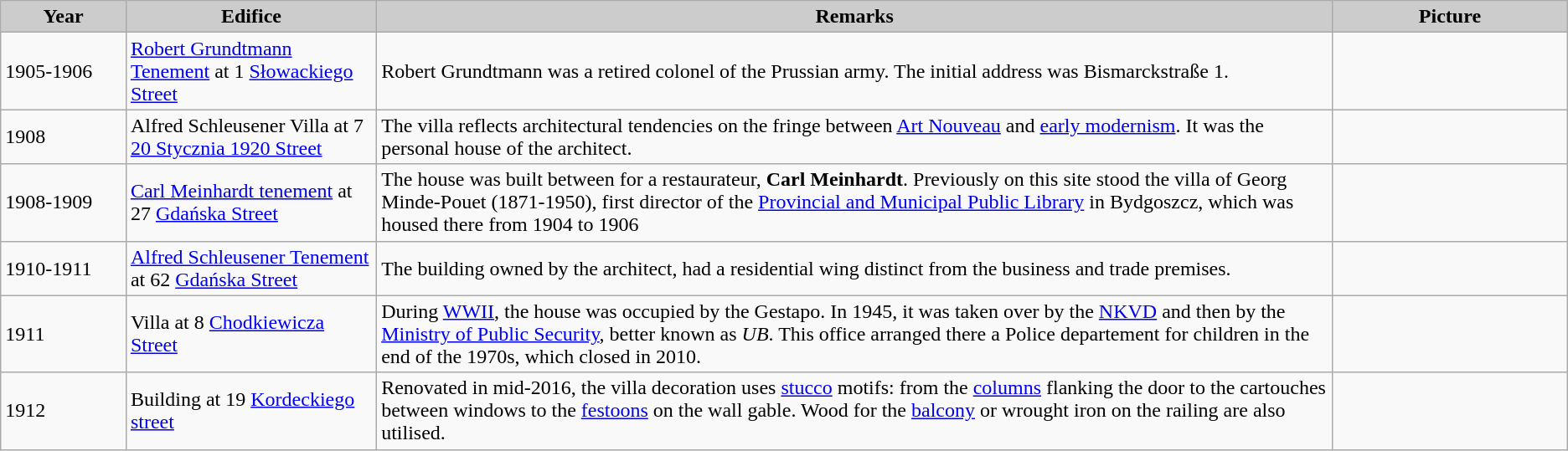<table class="wikitable" width="">
<tr align="center" bgcolor="#CCCCCC">
<td width=8%><strong>Year</strong></td>
<td width=16%><strong>Edifice</strong></td>
<td width=61%><strong>Remarks</strong></td>
<td width=15%><strong>Picture</strong></td>
</tr>
<tr ----bgcolor="#EFEFEF">
<td>1905-1906</td>
<td><a href='#'>Robert Grundtmann Tenement</a> at 1 <a href='#'>Słowackiego Street</a></td>
<td>Robert Grundtmann was a retired colonel of the Prussian army. The initial address was Bismarckstraße 1.</td>
<td></td>
</tr>
<tr ---->
<td>1908</td>
<td>Alfred Schleusener Villa at 7 <a href='#'>20 Stycznia 1920 Street</a></td>
<td>The villa reflects architectural tendencies on the fringe between <a href='#'>Art Nouveau</a> and <a href='#'>early modernism</a>. It was the personal house of the architect.</td>
<td></td>
</tr>
<tr ----bgcolor="#EFEFEF">
<td>1908-1909</td>
<td><a href='#'>Carl Meinhardt tenement</a> at 27 <a href='#'>Gdańska Street</a></td>
<td>The house was built between for a restaurateur, <strong>Carl Meinhardt</strong>. Previously on this site stood the villa of Georg Minde-Pouet (1871-1950), first director of the <a href='#'>Provincial and Municipal Public Library</a> in Bydgoszcz, which was housed there from 1904 to 1906</td>
<td></td>
</tr>
<tr ---->
<td>1910-1911</td>
<td><a href='#'>Alfred Schleusener Tenement</a> at 62 <a href='#'>Gdańska Street</a></td>
<td>The building owned by the architect, had a residential wing distinct from the business and trade premises.</td>
<td></td>
</tr>
<tr ----bgcolor="#EFEFEF">
<td>1911</td>
<td>Villa at 8 <a href='#'>Chodkiewicza Street</a></td>
<td>During <a href='#'>WWII</a>, the house was occupied by the Gestapo. In 1945, it was taken over by the <a href='#'>NKVD</a> and then by the <a href='#'>Ministry of Public Security</a>, better known as <em>UB</em>. This office arranged there a Police departement for children in the end of the 1970s, which closed in 2010.</td>
<td></td>
</tr>
<tr ----bgcolor>
<td>1912</td>
<td>Building at 19 <a href='#'>Kordeckiego street</a></td>
<td>Renovated in mid-2016, the villa decoration uses <a href='#'>stucco</a> motifs: from the <a href='#'>columns</a> flanking the door to the cartouches between windows to the <a href='#'>festoons</a> on the wall gable. Wood for the <a href='#'>balcony</a> or wrought iron on the railing are also utilised.</td>
<td></td>
</tr>
</table>
